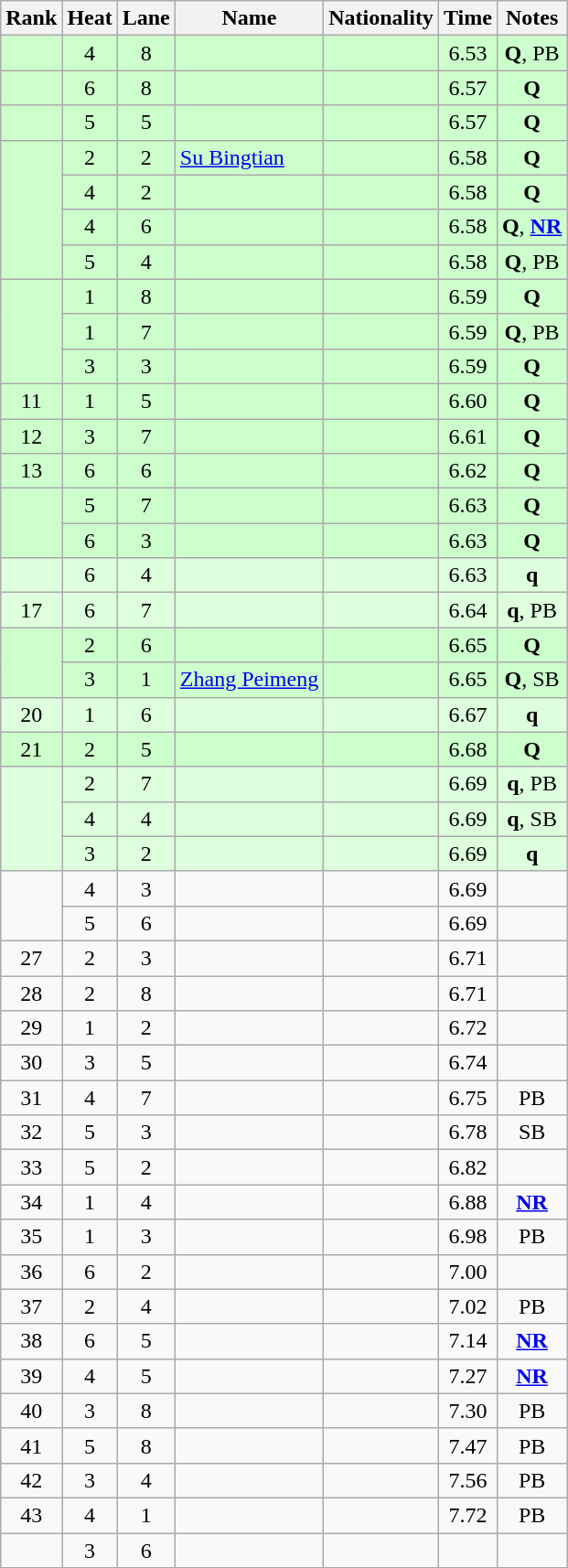<table class="wikitable sortable" style="text-align:center">
<tr>
<th>Rank</th>
<th>Heat</th>
<th>Lane</th>
<th>Name</th>
<th>Nationality</th>
<th>Time</th>
<th>Notes</th>
</tr>
<tr bgcolor=#ccffcc>
<td></td>
<td>4</td>
<td>8</td>
<td align=left></td>
<td align=left></td>
<td>6.53</td>
<td><strong>Q</strong>, PB</td>
</tr>
<tr bgcolor=#ccffcc>
<td></td>
<td>6</td>
<td>8</td>
<td align=left></td>
<td align=left></td>
<td>6.57</td>
<td><strong>Q</strong></td>
</tr>
<tr bgcolor=#ccffcc>
<td></td>
<td>5</td>
<td>5</td>
<td align=left></td>
<td align=left></td>
<td>6.57</td>
<td><strong>Q</strong></td>
</tr>
<tr bgcolor=#ccffcc>
<td rowspan=4></td>
<td>2</td>
<td>2</td>
<td align=left><a href='#'>Su Bingtian</a></td>
<td align=left></td>
<td>6.58</td>
<td><strong>Q</strong></td>
</tr>
<tr bgcolor=#ccffcc>
<td>4</td>
<td>2</td>
<td align=left></td>
<td align=left></td>
<td>6.58</td>
<td><strong>Q</strong></td>
</tr>
<tr bgcolor=#ccffcc>
<td>4</td>
<td>6</td>
<td align=left></td>
<td align=left></td>
<td>6.58</td>
<td><strong>Q</strong>, <strong><a href='#'>NR</a></strong></td>
</tr>
<tr bgcolor=#ccffcc>
<td>5</td>
<td>4</td>
<td align=left></td>
<td align=left></td>
<td>6.58</td>
<td><strong>Q</strong>, PB</td>
</tr>
<tr bgcolor=#ccffcc>
<td rowspan=3></td>
<td>1</td>
<td>8</td>
<td align=left></td>
<td align=left></td>
<td>6.59</td>
<td><strong>Q</strong></td>
</tr>
<tr bgcolor=#ccffcc>
<td>1</td>
<td>7</td>
<td align=left></td>
<td align=left></td>
<td>6.59</td>
<td><strong>Q</strong>, PB</td>
</tr>
<tr bgcolor=#ccffcc>
<td>3</td>
<td>3</td>
<td align=left></td>
<td align=left></td>
<td>6.59</td>
<td><strong>Q</strong></td>
</tr>
<tr bgcolor=#ccffcc>
<td>11</td>
<td>1</td>
<td>5</td>
<td align=left></td>
<td align=left></td>
<td>6.60</td>
<td><strong>Q</strong></td>
</tr>
<tr bgcolor=#ccffcc>
<td>12</td>
<td>3</td>
<td>7</td>
<td align=left></td>
<td align=left></td>
<td>6.61</td>
<td><strong>Q</strong></td>
</tr>
<tr bgcolor=#ccffcc>
<td>13</td>
<td>6</td>
<td>6</td>
<td align=left></td>
<td align=left></td>
<td>6.62</td>
<td><strong>Q</strong></td>
</tr>
<tr bgcolor=#ccffcc>
<td rowspan=2></td>
<td>5</td>
<td>7</td>
<td align=left></td>
<td align=left></td>
<td>6.63</td>
<td><strong>Q</strong></td>
</tr>
<tr bgcolor=#ccffcc>
<td>6</td>
<td>3</td>
<td align=left></td>
<td align=left></td>
<td>6.63</td>
<td><strong>Q</strong></td>
</tr>
<tr bgcolor=#ddffdd>
<td></td>
<td>6</td>
<td>4</td>
<td align=left></td>
<td align=left></td>
<td>6.63</td>
<td><strong>q</strong></td>
</tr>
<tr bgcolor=#ddffdd>
<td>17</td>
<td>6</td>
<td>7</td>
<td align=left></td>
<td align=left></td>
<td>6.64</td>
<td><strong>q</strong>, PB</td>
</tr>
<tr bgcolor=#ccffcc>
<td rowspan=2></td>
<td>2</td>
<td>6</td>
<td align=left></td>
<td align=left></td>
<td>6.65</td>
<td><strong>Q</strong></td>
</tr>
<tr bgcolor=#ccffcc>
<td>3</td>
<td>1</td>
<td align=left><a href='#'>Zhang Peimeng</a></td>
<td align=left></td>
<td>6.65</td>
<td><strong>Q</strong>, SB</td>
</tr>
<tr bgcolor=#ddffdd>
<td>20</td>
<td>1</td>
<td>6</td>
<td align=left></td>
<td align=left></td>
<td>6.67</td>
<td><strong>q</strong></td>
</tr>
<tr bgcolor=#ccffcc>
<td>21</td>
<td>2</td>
<td>5</td>
<td align=left></td>
<td align=left></td>
<td>6.68</td>
<td><strong>Q</strong></td>
</tr>
<tr bgcolor=#ddffdd>
<td rowspan=3></td>
<td>2</td>
<td>7</td>
<td align=left></td>
<td align=left></td>
<td>6.69</td>
<td><strong>q</strong>, PB</td>
</tr>
<tr bgcolor=#ddffdd>
<td>4</td>
<td>4</td>
<td align=left></td>
<td align=left></td>
<td>6.69</td>
<td><strong>q</strong>, SB</td>
</tr>
<tr bgcolor=#ddffdd>
<td>3</td>
<td>2</td>
<td align=left></td>
<td align=left></td>
<td>6.69</td>
<td><strong>q</strong></td>
</tr>
<tr>
<td rowspan=2></td>
<td>4</td>
<td>3</td>
<td align=left></td>
<td align=left></td>
<td>6.69</td>
<td></td>
</tr>
<tr>
<td>5</td>
<td>6</td>
<td align=left></td>
<td align=left></td>
<td>6.69</td>
<td></td>
</tr>
<tr>
<td>27</td>
<td>2</td>
<td>3</td>
<td align=left></td>
<td align=left></td>
<td>6.71</td>
<td></td>
</tr>
<tr>
<td>28</td>
<td>2</td>
<td>8</td>
<td align=left></td>
<td align=left></td>
<td>6.71</td>
<td></td>
</tr>
<tr>
<td>29</td>
<td>1</td>
<td>2</td>
<td align=left></td>
<td align=left></td>
<td>6.72</td>
<td></td>
</tr>
<tr>
<td>30</td>
<td>3</td>
<td>5</td>
<td align=left></td>
<td align=left></td>
<td>6.74</td>
<td></td>
</tr>
<tr>
<td>31</td>
<td>4</td>
<td>7</td>
<td align=left></td>
<td align=left></td>
<td>6.75</td>
<td>PB</td>
</tr>
<tr>
<td>32</td>
<td>5</td>
<td>3</td>
<td align=left></td>
<td align=left></td>
<td>6.78</td>
<td>SB</td>
</tr>
<tr>
<td>33</td>
<td>5</td>
<td>2</td>
<td align=left></td>
<td align=left></td>
<td>6.82</td>
<td></td>
</tr>
<tr>
<td>34</td>
<td>1</td>
<td>4</td>
<td align=left></td>
<td align=left></td>
<td>6.88</td>
<td><strong><a href='#'>NR</a></strong></td>
</tr>
<tr>
<td>35</td>
<td>1</td>
<td>3</td>
<td align=left></td>
<td align=left></td>
<td>6.98</td>
<td>PB</td>
</tr>
<tr>
<td>36</td>
<td>6</td>
<td>2</td>
<td align=left></td>
<td align=left></td>
<td>7.00</td>
<td></td>
</tr>
<tr>
<td>37</td>
<td>2</td>
<td>4</td>
<td align=left></td>
<td align=left></td>
<td>7.02</td>
<td>PB</td>
</tr>
<tr>
<td>38</td>
<td>6</td>
<td>5</td>
<td align=left></td>
<td align=left></td>
<td>7.14</td>
<td><strong><a href='#'>NR</a></strong></td>
</tr>
<tr>
<td>39</td>
<td>4</td>
<td>5</td>
<td align=left></td>
<td align=left></td>
<td>7.27</td>
<td><strong><a href='#'>NR</a></strong></td>
</tr>
<tr>
<td>40</td>
<td>3</td>
<td>8</td>
<td align=left></td>
<td align=left></td>
<td>7.30</td>
<td>PB</td>
</tr>
<tr>
<td>41</td>
<td>5</td>
<td>8</td>
<td align=left></td>
<td align=left></td>
<td>7.47</td>
<td>PB</td>
</tr>
<tr>
<td>42</td>
<td>3</td>
<td>4</td>
<td align=left></td>
<td align=left></td>
<td>7.56</td>
<td>PB</td>
</tr>
<tr>
<td>43</td>
<td>4</td>
<td>1</td>
<td align=left></td>
<td align=left></td>
<td>7.72</td>
<td>PB</td>
</tr>
<tr>
<td></td>
<td>3</td>
<td>6</td>
<td align=left></td>
<td align=left></td>
<td></td>
<td></td>
</tr>
</table>
